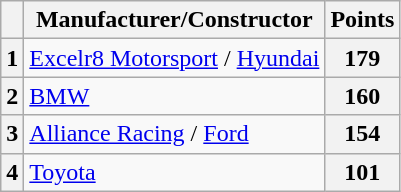<table class="wikitable">
<tr>
<th></th>
<th>Manufacturer/Constructor</th>
<th>Points</th>
</tr>
<tr>
<th>1</th>
<td><a href='#'>Excelr8 Motorsport</a> / <a href='#'>Hyundai</a></td>
<th>179</th>
</tr>
<tr>
<th>2</th>
<td><a href='#'>BMW</a></td>
<th>160</th>
</tr>
<tr>
<th>3</th>
<td><a href='#'>Alliance Racing</a> / <a href='#'>Ford</a></td>
<th>154</th>
</tr>
<tr>
<th>4</th>
<td><a href='#'>Toyota</a></td>
<th>101</th>
</tr>
</table>
